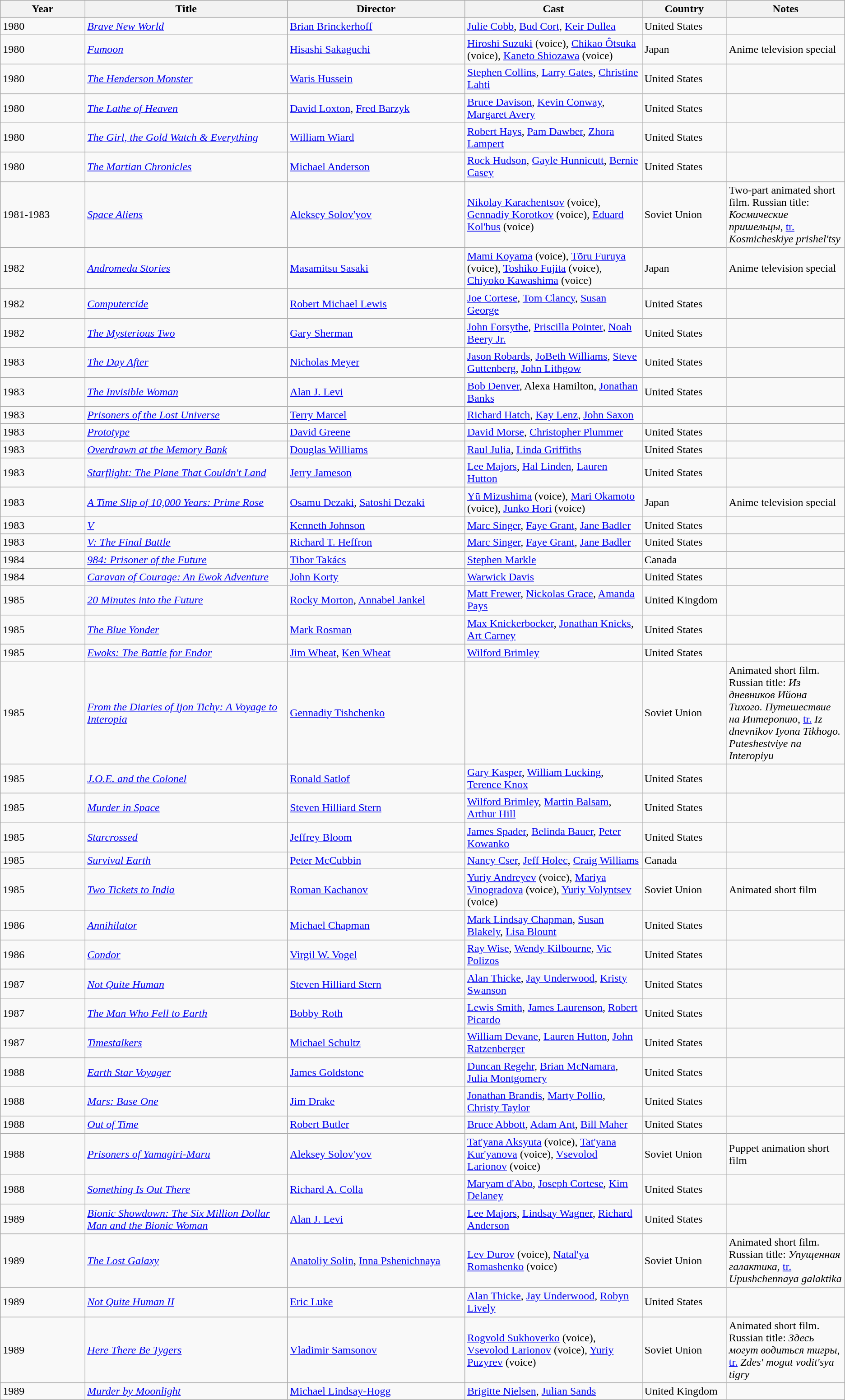<table class="wikitable">
<tr>
<th style="width: 10%;">Year</th>
<th style="width: 24%;">Title</th>
<th style="width: 21%;">Director</th>
<th style="width: 21%;">Cast</th>
<th style="width: 10%;">Country</th>
<th style="width: 14%;">Notes</th>
</tr>
<tr>
<td>1980</td>
<td><em><a href='#'>Brave New World</a></em></td>
<td><a href='#'>Brian Brinckerhoff</a></td>
<td><a href='#'>Julie Cobb</a>, <a href='#'>Bud Cort</a>, <a href='#'>Keir Dullea</a></td>
<td>United States</td>
<td></td>
</tr>
<tr>
<td>1980</td>
<td><em><a href='#'>Fumoon</a></em></td>
<td><a href='#'>Hisashi Sakaguchi</a></td>
<td><a href='#'>Hiroshi Suzuki</a> (voice), <a href='#'>Chikao Ôtsuka</a> (voice), <a href='#'>Kaneto Shiozawa</a> (voice)</td>
<td>Japan</td>
<td>Anime television special</td>
</tr>
<tr>
<td>1980</td>
<td><em><a href='#'>The Henderson Monster</a></em></td>
<td><a href='#'>Waris Hussein</a></td>
<td><a href='#'>Stephen Collins</a>, <a href='#'>Larry Gates</a>, <a href='#'>Christine Lahti</a></td>
<td>United States</td>
<td></td>
</tr>
<tr>
<td>1980</td>
<td><em><a href='#'>The Lathe of Heaven</a></em></td>
<td><a href='#'>David Loxton</a>, <a href='#'>Fred Barzyk</a></td>
<td><a href='#'>Bruce Davison</a>, <a href='#'>Kevin Conway</a>, <a href='#'>Margaret Avery</a></td>
<td>United States</td>
<td></td>
</tr>
<tr>
<td>1980</td>
<td><em><a href='#'>The Girl, the Gold Watch & Everything</a></em></td>
<td><a href='#'>William Wiard</a></td>
<td><a href='#'>Robert Hays</a>, <a href='#'>Pam Dawber</a>, <a href='#'>Zhora Lampert</a></td>
<td>United States</td>
<td></td>
</tr>
<tr>
<td>1980</td>
<td><em><a href='#'>The Martian Chronicles</a></em></td>
<td><a href='#'>Michael Anderson</a></td>
<td><a href='#'>Rock Hudson</a>, <a href='#'>Gayle Hunnicutt</a>, <a href='#'>Bernie Casey</a></td>
<td>United States</td>
<td></td>
</tr>
<tr>
<td>1981-1983</td>
<td><em><a href='#'>Space Aliens</a></em></td>
<td><a href='#'>Aleksey Solov'yov</a></td>
<td><a href='#'>Nikolay Karachentsov</a> (voice), <a href='#'>Gennadiy Korotkov</a> (voice), <a href='#'>Eduard Kol'bus</a> (voice)</td>
<td>Soviet Union</td>
<td>Two-part animated short film. Russian title: <em>Космические пришельцы</em>, <a href='#'>tr.</a> <em>Kosmicheskiye prishel'tsy</em></td>
</tr>
<tr>
<td>1982</td>
<td><em><a href='#'>Andromeda Stories</a></em></td>
<td><a href='#'>Masamitsu Sasaki</a></td>
<td><a href='#'>Mami Koyama</a> (voice), <a href='#'>Tōru Furuya</a> (voice), <a href='#'>Toshiko Fujita</a> (voice), <a href='#'>Chiyoko Kawashima</a> (voice)</td>
<td>Japan</td>
<td>Anime television special</td>
</tr>
<tr>
<td>1982</td>
<td><em><a href='#'>Computercide</a></em></td>
<td><a href='#'>Robert Michael Lewis</a></td>
<td><a href='#'>Joe Cortese</a>, <a href='#'>Tom Clancy</a>, <a href='#'>Susan George</a></td>
<td>United States</td>
<td></td>
</tr>
<tr>
<td>1982</td>
<td><em><a href='#'>The Mysterious Two</a></em></td>
<td><a href='#'>Gary Sherman</a></td>
<td><a href='#'>John Forsythe</a>, <a href='#'>Priscilla Pointer</a>, <a href='#'>Noah Beery Jr.</a></td>
<td>United States</td>
<td></td>
</tr>
<tr>
<td>1983</td>
<td><em><a href='#'>The Day After</a></em></td>
<td><a href='#'>Nicholas Meyer</a></td>
<td><a href='#'>Jason Robards</a>, <a href='#'>JoBeth Williams</a>, <a href='#'>Steve Guttenberg</a>, <a href='#'>John Lithgow</a></td>
<td>United States</td>
<td></td>
</tr>
<tr>
<td>1983</td>
<td><em><a href='#'>The Invisible Woman</a></em></td>
<td><a href='#'>Alan J. Levi</a></td>
<td><a href='#'>Bob Denver</a>, Alexa Hamilton, <a href='#'>Jonathan Banks</a></td>
<td>United States</td>
<td></td>
</tr>
<tr>
<td>1983</td>
<td><em><a href='#'>Prisoners of the Lost Universe</a></em></td>
<td><a href='#'>Terry Marcel</a></td>
<td><a href='#'>Richard Hatch</a>, <a href='#'>Kay Lenz</a>, <a href='#'>John Saxon</a></td>
<td></td>
<td></td>
</tr>
<tr>
<td>1983</td>
<td><em><a href='#'>Prototype</a></em></td>
<td><a href='#'>David Greene</a></td>
<td><a href='#'>David Morse</a>, <a href='#'>Christopher Plummer</a></td>
<td>United States</td>
<td></td>
</tr>
<tr>
<td>1983</td>
<td><em><a href='#'>Overdrawn at the Memory Bank</a></em></td>
<td><a href='#'>Douglas Williams</a></td>
<td><a href='#'>Raul Julia</a>, <a href='#'>Linda Griffiths</a></td>
<td>United States</td>
<td></td>
</tr>
<tr>
<td>1983</td>
<td><em><a href='#'>Starflight: The Plane That Couldn't Land</a></em></td>
<td><a href='#'>Jerry Jameson</a></td>
<td><a href='#'>Lee Majors</a>, <a href='#'>Hal Linden</a>, <a href='#'>Lauren Hutton</a></td>
<td>United States</td>
<td></td>
</tr>
<tr>
<td>1983</td>
<td><em><a href='#'>A Time Slip of 10,000 Years: Prime Rose</a></em></td>
<td><a href='#'>Osamu Dezaki</a>, <a href='#'>Satoshi Dezaki</a></td>
<td><a href='#'>Yū Mizushima</a> (voice), <a href='#'>Mari Okamoto</a> (voice), <a href='#'>Junko Hori</a> (voice)</td>
<td>Japan</td>
<td>Anime television special</td>
</tr>
<tr>
<td>1983</td>
<td><em><a href='#'>V</a></em></td>
<td><a href='#'>Kenneth Johnson</a></td>
<td><a href='#'>Marc Singer</a>, <a href='#'>Faye Grant</a>, <a href='#'>Jane Badler</a></td>
<td>United States</td>
<td></td>
</tr>
<tr>
<td>1983</td>
<td><em><a href='#'>V: The Final Battle</a></em></td>
<td><a href='#'>Richard T. Heffron</a></td>
<td><a href='#'>Marc Singer</a>, <a href='#'>Faye Grant</a>, <a href='#'>Jane Badler</a></td>
<td>United States</td>
<td></td>
</tr>
<tr>
<td>1984</td>
<td><em><a href='#'>984: Prisoner of the Future</a></em></td>
<td><a href='#'>Tibor Takács</a></td>
<td><a href='#'>Stephen Markle</a></td>
<td>Canada</td>
<td></td>
</tr>
<tr>
<td>1984</td>
<td><em><a href='#'>Caravan of Courage: An Ewok Adventure</a></em></td>
<td><a href='#'>John Korty</a></td>
<td><a href='#'>Warwick Davis</a></td>
<td>United States</td>
<td></td>
</tr>
<tr>
<td>1985</td>
<td><em><a href='#'>20 Minutes into the Future</a></em></td>
<td><a href='#'>Rocky Morton</a>, <a href='#'>Annabel Jankel</a></td>
<td><a href='#'>Matt Frewer</a>, <a href='#'>Nickolas Grace</a>, <a href='#'>Amanda Pays</a></td>
<td>United Kingdom</td>
<td></td>
</tr>
<tr>
<td>1985</td>
<td><em><a href='#'>The Blue Yonder</a></em></td>
<td><a href='#'>Mark Rosman</a></td>
<td><a href='#'>Max Knickerbocker</a>, <a href='#'>Jonathan Knicks</a>, <a href='#'>Art Carney</a></td>
<td>United States</td>
<td></td>
</tr>
<tr>
<td>1985</td>
<td><em><a href='#'>Ewoks: The Battle for Endor</a></em></td>
<td><a href='#'>Jim Wheat</a>, <a href='#'>Ken Wheat</a></td>
<td><a href='#'>Wilford Brimley</a></td>
<td>United States</td>
<td></td>
</tr>
<tr>
<td>1985</td>
<td><em><a href='#'>From the Diaries of Ijon Tichy: A Voyage to Interopia</a></em></td>
<td><a href='#'>Gennadiy Tishchenko</a></td>
<td></td>
<td>Soviet Union</td>
<td>Animated short film. Russian title: <em>Из дневников Ийона Тихого. Путешествие на Интеропию</em>, <a href='#'>tr.</a> <em>Iz dnevnikov Iyona Tikhogo. Puteshestviye na Interopiyu</em></td>
</tr>
<tr>
<td>1985</td>
<td><em><a href='#'>J.O.E. and the Colonel</a></em></td>
<td><a href='#'>Ronald Satlof</a></td>
<td><a href='#'>Gary Kasper</a>, <a href='#'>William Lucking</a>, <a href='#'>Terence Knox</a></td>
<td>United States</td>
<td></td>
</tr>
<tr>
<td>1985</td>
<td><em><a href='#'>Murder in Space</a></em></td>
<td><a href='#'>Steven Hilliard Stern</a></td>
<td><a href='#'>Wilford Brimley</a>, <a href='#'>Martin Balsam</a>, <a href='#'>Arthur Hill</a></td>
<td>United States</td>
<td></td>
</tr>
<tr>
<td>1985</td>
<td><em><a href='#'>Starcrossed</a></em></td>
<td><a href='#'>Jeffrey Bloom</a></td>
<td><a href='#'>James Spader</a>, <a href='#'>Belinda Bauer</a>, <a href='#'>Peter Kowanko</a></td>
<td>United States</td>
<td></td>
</tr>
<tr>
<td>1985</td>
<td><em><a href='#'>Survival Earth</a></em></td>
<td><a href='#'>Peter McCubbin</a></td>
<td><a href='#'>Nancy Cser</a>, <a href='#'>Jeff Holec</a>, <a href='#'>Craig Williams</a></td>
<td>Canada</td>
<td></td>
</tr>
<tr>
<td>1985</td>
<td><em><a href='#'>Two Tickets to India</a></em></td>
<td><a href='#'>Roman Kachanov</a></td>
<td><a href='#'>Yuriy Andreyev</a> (voice), <a href='#'>Mariya Vinogradova</a> (voice), <a href='#'>Yuriy Volyntsev</a> (voice)</td>
<td>Soviet Union</td>
<td>Animated short film</td>
</tr>
<tr>
<td>1986</td>
<td><em><a href='#'>Annihilator</a></em></td>
<td><a href='#'>Michael Chapman</a></td>
<td><a href='#'>Mark Lindsay Chapman</a>, <a href='#'>Susan Blakely</a>, <a href='#'>Lisa Blount</a></td>
<td>United States</td>
<td></td>
</tr>
<tr>
<td>1986</td>
<td><em><a href='#'>Condor</a></em></td>
<td><a href='#'>Virgil W. Vogel</a></td>
<td><a href='#'>Ray Wise</a>, <a href='#'>Wendy Kilbourne</a>, <a href='#'>Vic Polizos</a></td>
<td>United States</td>
<td></td>
</tr>
<tr>
<td>1987</td>
<td><em><a href='#'>Not Quite Human</a></em></td>
<td><a href='#'>Steven Hilliard Stern</a></td>
<td><a href='#'>Alan Thicke</a>, <a href='#'>Jay Underwood</a>, <a href='#'>Kristy Swanson</a></td>
<td>United States</td>
<td></td>
</tr>
<tr>
<td>1987</td>
<td><em><a href='#'>The Man Who Fell to Earth</a></em></td>
<td><a href='#'>Bobby Roth</a></td>
<td><a href='#'>Lewis Smith</a>, <a href='#'>James Laurenson</a>, <a href='#'>Robert Picardo</a></td>
<td>United States</td>
<td></td>
</tr>
<tr>
<td>1987</td>
<td><em><a href='#'>Timestalkers</a></em></td>
<td><a href='#'>Michael Schultz</a></td>
<td><a href='#'>William Devane</a>, <a href='#'>Lauren Hutton</a>, <a href='#'>John Ratzenberger</a></td>
<td>United States</td>
<td></td>
</tr>
<tr>
<td>1988</td>
<td><em><a href='#'>Earth Star Voyager</a></em></td>
<td><a href='#'>James Goldstone</a></td>
<td><a href='#'>Duncan Regehr</a>, <a href='#'>Brian McNamara</a>, <a href='#'>Julia Montgomery</a></td>
<td>United States</td>
<td></td>
</tr>
<tr>
<td>1988</td>
<td><em><a href='#'>Mars: Base One</a></em></td>
<td><a href='#'>Jim Drake</a></td>
<td><a href='#'>Jonathan Brandis</a>, <a href='#'>Marty Pollio</a>, <a href='#'>Christy Taylor</a></td>
<td>United States</td>
<td></td>
</tr>
<tr>
<td>1988</td>
<td><em><a href='#'>Out of Time</a></em></td>
<td><a href='#'>Robert Butler</a></td>
<td><a href='#'>Bruce Abbott</a>, <a href='#'>Adam Ant</a>, <a href='#'>Bill Maher</a></td>
<td>United States</td>
<td></td>
</tr>
<tr>
<td>1988</td>
<td><em><a href='#'>Prisoners of Yamagiri-Maru</a></em></td>
<td><a href='#'>Aleksey Solov'yov</a></td>
<td><a href='#'>Tat'yana Aksyuta</a> (voice), <a href='#'>Tat'yana Kur'yanova</a> (voice), <a href='#'>Vsevolod Larionov</a> (voice)</td>
<td>Soviet Union</td>
<td>Puppet animation short film</td>
</tr>
<tr>
<td>1988</td>
<td><em><a href='#'>Something Is Out There</a></em></td>
<td><a href='#'>Richard A. Colla</a></td>
<td><a href='#'>Maryam d'Abo</a>, <a href='#'>Joseph Cortese</a>, <a href='#'>Kim Delaney</a></td>
<td>United States</td>
<td></td>
</tr>
<tr>
<td>1989</td>
<td><em><a href='#'>Bionic Showdown: The Six Million Dollar Man and the Bionic Woman</a></em></td>
<td><a href='#'>Alan J. Levi</a></td>
<td><a href='#'>Lee Majors</a>, <a href='#'>Lindsay Wagner</a>, <a href='#'>Richard Anderson</a></td>
<td>United States</td>
<td></td>
</tr>
<tr>
<td>1989</td>
<td><em><a href='#'>The Lost Galaxy</a></em></td>
<td><a href='#'>Anatoliy Solin</a>, <a href='#'>Inna Pshenichnaya</a></td>
<td><a href='#'>Lev Durov</a> (voice), <a href='#'>Natal'ya Romashenko</a> (voice)</td>
<td>Soviet Union</td>
<td>Animated short film. Russian title: <em>Упущенная галактика</em>, <a href='#'>tr.</a> <em>Upushchennaya galaktika</em></td>
</tr>
<tr>
<td>1989</td>
<td><em><a href='#'>Not Quite Human II</a></em></td>
<td><a href='#'>Eric Luke</a></td>
<td><a href='#'>Alan Thicke</a>, <a href='#'>Jay Underwood</a>, <a href='#'>Robyn Lively</a></td>
<td>United States</td>
<td></td>
</tr>
<tr>
<td>1989</td>
<td><em><a href='#'>Here There Be Tygers</a></em></td>
<td><a href='#'>Vladimir Samsonov</a></td>
<td><a href='#'>Rogvold Sukhoverko</a> (voice), <a href='#'>Vsevolod Larionov</a> (voice), <a href='#'>Yuriy Puzyrev</a> (voice)</td>
<td>Soviet Union</td>
<td>Animated short film. Russian title: <em>Здесь могут водиться тигры</em>, <a href='#'>tr.</a> <em>Zdes' mogut vodit'sya tigry</em></td>
</tr>
<tr>
<td>1989</td>
<td><em><a href='#'>Murder by Moonlight</a></em></td>
<td><a href='#'>Michael Lindsay-Hogg</a></td>
<td><a href='#'>Brigitte Nielsen</a>, <a href='#'>Julian Sands</a></td>
<td>United Kingdom</td>
<td></td>
</tr>
</table>
